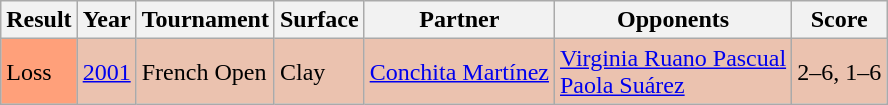<table class="sortable wikitable">
<tr>
<th>Result</th>
<th>Year</th>
<th>Tournament</th>
<th>Surface</th>
<th>Partner</th>
<th>Opponents</th>
<th class="unsortable">Score</th>
</tr>
<tr style="background:#ebc2af;">
<td style="background:#ffa07a;">Loss</td>
<td><a href='#'>2001</a></td>
<td>French Open</td>
<td>Clay</td>
<td> <a href='#'>Conchita Martínez</a></td>
<td> <a href='#'>Virginia Ruano Pascual</a> <br>  <a href='#'>Paola Suárez</a></td>
<td>2–6, 1–6</td>
</tr>
</table>
